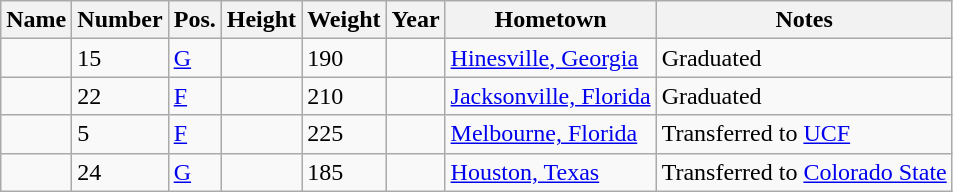<table class="wikitable sortable" border="1">
<tr>
<th>Name</th>
<th>Number</th>
<th>Pos.</th>
<th>Height</th>
<th>Weight</th>
<th>Year</th>
<th>Hometown</th>
<th class="unsortable">Notes</th>
</tr>
<tr>
<td></td>
<td>15</td>
<td><a href='#'>G</a></td>
<td></td>
<td>190</td>
<td></td>
<td><a href='#'>Hinesville, Georgia</a></td>
<td>Graduated</td>
</tr>
<tr>
<td></td>
<td>22</td>
<td><a href='#'>F</a></td>
<td></td>
<td>210</td>
<td></td>
<td><a href='#'>Jacksonville, Florida</a></td>
<td>Graduated</td>
</tr>
<tr>
<td></td>
<td>5</td>
<td><a href='#'>F</a></td>
<td></td>
<td>225</td>
<td></td>
<td><a href='#'>Melbourne, Florida</a></td>
<td>Transferred to <a href='#'>UCF</a></td>
</tr>
<tr>
<td></td>
<td>24</td>
<td><a href='#'>G</a></td>
<td></td>
<td>185</td>
<td></td>
<td><a href='#'>Houston, Texas</a></td>
<td>Transferred to <a href='#'>Colorado State</a></td>
</tr>
</table>
